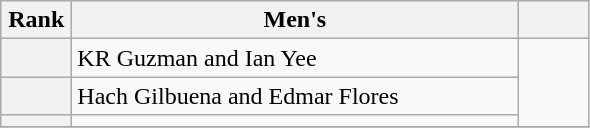<table class="wikitable" style="text-align: center;">
<tr>
<th width=40>Rank</th>
<th width=290>Men's</th>
<th width=40></th>
</tr>
<tr>
<th></th>
<td style="text-align:left;">KR Guzman and Ian Yee </td>
<td rowspan=3></td>
</tr>
<tr>
<th></th>
<td style="text-align:left;">Hach Gilbuena and Edmar Flores </td>
</tr>
<tr>
<th></th>
<td style="text-align:left;"></td>
</tr>
<tr>
</tr>
</table>
